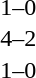<table cellspacing=1 width=70%>
<tr>
<th width=25%></th>
<th width=30%></th>
<th width=15%></th>
<th width=30%></th>
</tr>
<tr>
<td></td>
<td align=right></td>
<td align=center>1–0</td>
<td></td>
</tr>
<tr>
<td></td>
<td align=right></td>
<td align=center>4–2</td>
<td></td>
</tr>
<tr>
<td></td>
<td align=right></td>
<td align=center>1–0</td>
<td></td>
</tr>
</table>
